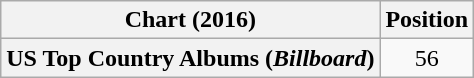<table class="wikitable plainrowheaders" style="text-align:center">
<tr>
<th scope="col">Chart (2016)</th>
<th scope="col">Position</th>
</tr>
<tr>
<th scope="row">US Top Country Albums (<em>Billboard</em>)</th>
<td>56</td>
</tr>
</table>
